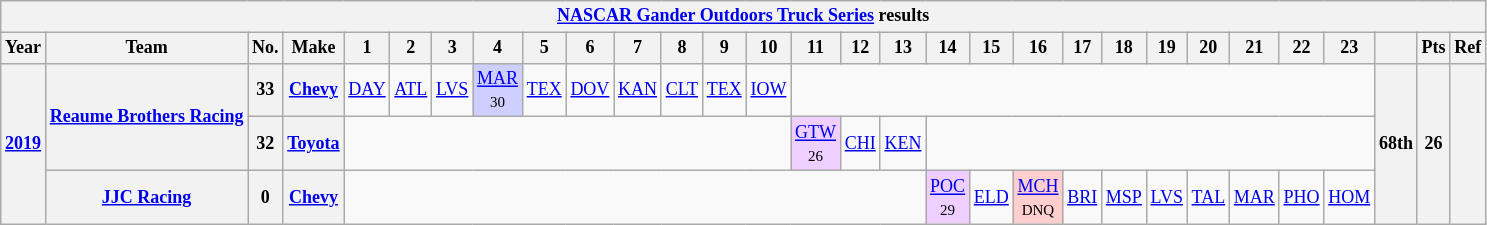<table class="wikitable" style="text-align:center; font-size:75%">
<tr>
<th colspan=45><a href='#'>NASCAR Gander Outdoors Truck Series</a> results</th>
</tr>
<tr>
<th>Year</th>
<th>Team</th>
<th>No.</th>
<th>Make</th>
<th>1</th>
<th>2</th>
<th>3</th>
<th>4</th>
<th>5</th>
<th>6</th>
<th>7</th>
<th>8</th>
<th>9</th>
<th>10</th>
<th>11</th>
<th>12</th>
<th>13</th>
<th>14</th>
<th>15</th>
<th>16</th>
<th>17</th>
<th>18</th>
<th>19</th>
<th>20</th>
<th>21</th>
<th>22</th>
<th>23</th>
<th></th>
<th>Pts</th>
<th>Ref</th>
</tr>
<tr>
<th rowspan=3><a href='#'>2019</a></th>
<th rowspan=2><a href='#'>Reaume Brothers Racing</a></th>
<th>33</th>
<th><a href='#'>Chevy</a></th>
<td><a href='#'>DAY</a></td>
<td><a href='#'>ATL</a></td>
<td><a href='#'>LVS</a></td>
<td style="background:#CFCFFF;"><a href='#'>MAR</a><br><small>30</small></td>
<td><a href='#'>TEX</a></td>
<td><a href='#'>DOV</a></td>
<td><a href='#'>KAN</a></td>
<td><a href='#'>CLT</a></td>
<td><a href='#'>TEX</a></td>
<td><a href='#'>IOW</a></td>
<td colspan=13></td>
<th rowspan=3>68th</th>
<th rowspan=3>26</th>
<th rowspan=3></th>
</tr>
<tr>
<th>32</th>
<th><a href='#'>Toyota</a></th>
<td colspan=10></td>
<td style="background:#EFCFFF;"><a href='#'>GTW</a><br><small>26</small></td>
<td><a href='#'>CHI</a></td>
<td><a href='#'>KEN</a></td>
<td colspan=10></td>
</tr>
<tr>
<th><a href='#'>JJC Racing</a></th>
<th>0</th>
<th><a href='#'>Chevy</a></th>
<td colspan=13></td>
<td style="background:#EFCFFF;"><a href='#'>POC</a><br><small>29</small></td>
<td><a href='#'>ELD</a></td>
<td style="background:#FFCFCF;"><a href='#'>MCH</a><br><small>DNQ</small></td>
<td><a href='#'>BRI</a></td>
<td><a href='#'>MSP</a></td>
<td><a href='#'>LVS</a></td>
<td><a href='#'>TAL</a></td>
<td><a href='#'>MAR</a></td>
<td><a href='#'>PHO</a></td>
<td><a href='#'>HOM</a></td>
</tr>
</table>
